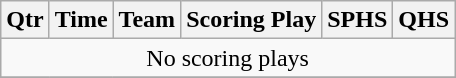<table class="wikitable">
<tr>
<th style="text-align: center;">Qtr</th>
<th style="text-align: center;">Time</th>
<th style="text-align: center;">Team</th>
<th style="text-align: left;">Scoring Play</th>
<th style="text-align: right;">SPHS</th>
<th style="text-align: right;">QHS</th>
</tr>
<tr>
<td colspan="6" style="text-align: center;">No scoring plays</td>
</tr>
<tr>
</tr>
</table>
